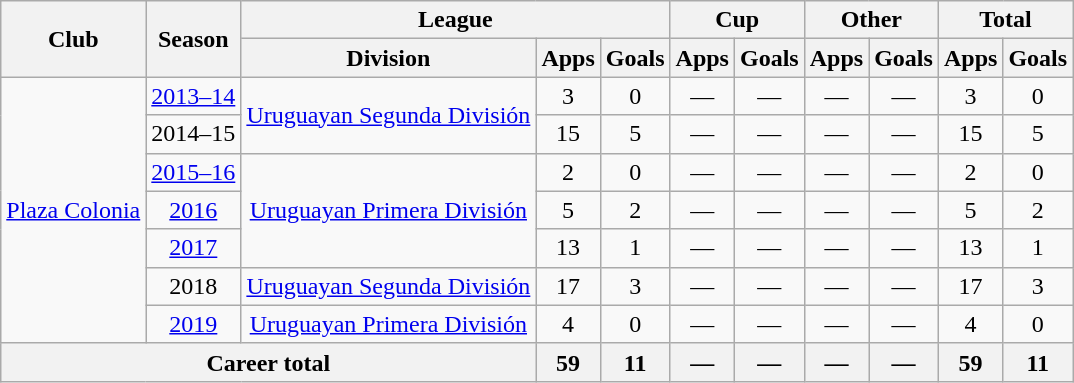<table class=wikitable style=text-align:center>
<tr>
<th rowspan=2>Club</th>
<th rowspan=2>Season</th>
<th colspan=3>League</th>
<th colspan=2>Cup</th>
<th colspan=2>Other</th>
<th colspan=2>Total</th>
</tr>
<tr>
<th>Division</th>
<th>Apps</th>
<th>Goals</th>
<th>Apps</th>
<th>Goals</th>
<th>Apps</th>
<th>Goals</th>
<th>Apps</th>
<th>Goals</th>
</tr>
<tr>
<td rowspan=7><a href='#'>Plaza Colonia</a></td>
<td><a href='#'>2013–14</a></td>
<td rowspan=2><a href='#'>Uruguayan Segunda División</a></td>
<td>3</td>
<td>0</td>
<td>—</td>
<td>—</td>
<td>—</td>
<td>—</td>
<td>3</td>
<td>0</td>
</tr>
<tr>
<td>2014–15</td>
<td>15</td>
<td>5</td>
<td>—</td>
<td>—</td>
<td>—</td>
<td>—</td>
<td>15</td>
<td>5</td>
</tr>
<tr>
<td><a href='#'>2015–16</a></td>
<td rowspan=3><a href='#'>Uruguayan Primera División</a></td>
<td>2</td>
<td>0</td>
<td>—</td>
<td>—</td>
<td>—</td>
<td>—</td>
<td>2</td>
<td>0</td>
</tr>
<tr>
<td><a href='#'>2016</a></td>
<td>5</td>
<td>2</td>
<td>—</td>
<td>—</td>
<td>—</td>
<td>—</td>
<td>5</td>
<td>2</td>
</tr>
<tr>
<td><a href='#'>2017</a></td>
<td>13</td>
<td>1</td>
<td>—</td>
<td>—</td>
<td>—</td>
<td>—</td>
<td>13</td>
<td>1</td>
</tr>
<tr>
<td>2018</td>
<td><a href='#'>Uruguayan Segunda División</a></td>
<td>17</td>
<td>3</td>
<td>—</td>
<td>—</td>
<td>—</td>
<td>—</td>
<td>17</td>
<td>3</td>
</tr>
<tr>
<td><a href='#'>2019</a></td>
<td><a href='#'>Uruguayan Primera División</a></td>
<td>4</td>
<td>0</td>
<td>—</td>
<td>—</td>
<td>—</td>
<td>—</td>
<td>4</td>
<td>0</td>
</tr>
<tr>
<th colspan=3>Career total</th>
<th>59</th>
<th>11</th>
<th>—</th>
<th>—</th>
<th>—</th>
<th>—</th>
<th>59</th>
<th>11</th>
</tr>
</table>
